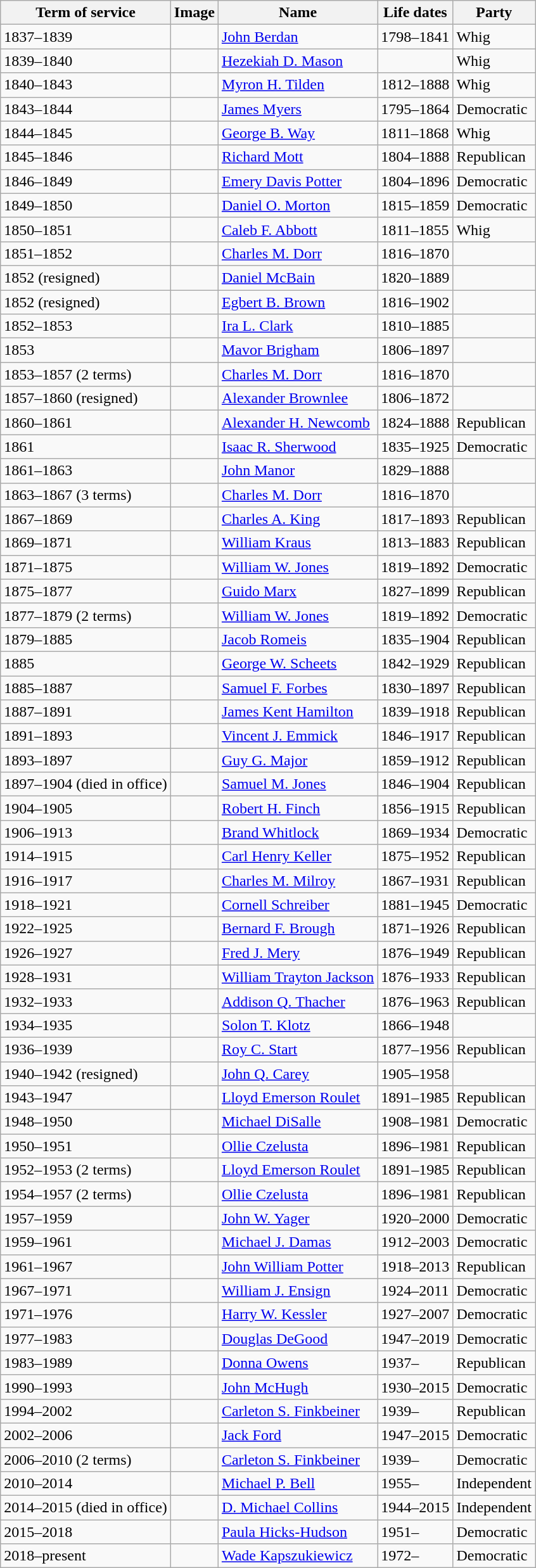<table class="wikitable">
<tr>
<th>Term of service</th>
<th>Image</th>
<th>Name</th>
<th>Life dates</th>
<th>Party</th>
</tr>
<tr>
<td>1837–1839</td>
<td></td>
<td><a href='#'>John Berdan</a></td>
<td>1798–1841</td>
<td>Whig</td>
</tr>
<tr>
<td>1839–1840</td>
<td></td>
<td><a href='#'>Hezekiah D. Mason</a></td>
<td> </td>
<td>Whig</td>
</tr>
<tr>
<td>1840–1843</td>
<td></td>
<td><a href='#'>Myron H. Tilden</a></td>
<td>1812–1888</td>
<td>Whig</td>
</tr>
<tr>
<td>1843–1844</td>
<td></td>
<td><a href='#'>James Myers</a></td>
<td>1795–1864</td>
<td>Democratic</td>
</tr>
<tr>
<td>1844–1845</td>
<td></td>
<td><a href='#'>George B. Way</a></td>
<td>1811–1868</td>
<td>Whig</td>
</tr>
<tr>
<td>1845–1846</td>
<td></td>
<td><a href='#'>Richard Mott</a></td>
<td>1804–1888</td>
<td>Republican</td>
</tr>
<tr>
<td>1846–1849</td>
<td></td>
<td><a href='#'>Emery Davis Potter</a></td>
<td>1804–1896</td>
<td>Democratic</td>
</tr>
<tr>
<td>1849–1850</td>
<td></td>
<td><a href='#'>Daniel O. Morton</a></td>
<td>1815–1859</td>
<td>Democratic</td>
</tr>
<tr>
<td>1850–1851</td>
<td></td>
<td><a href='#'>Caleb F. Abbott</a></td>
<td>1811–1855</td>
<td>Whig</td>
</tr>
<tr>
<td>1851–1852</td>
<td></td>
<td><a href='#'>Charles M. Dorr</a></td>
<td>1816–1870</td>
<td> </td>
</tr>
<tr>
<td>1852 (resigned)</td>
<td></td>
<td><a href='#'>Daniel McBain</a></td>
<td>1820–1889</td>
<td> </td>
</tr>
<tr>
<td>1852 (resigned)</td>
<td></td>
<td><a href='#'>Egbert B. Brown</a></td>
<td>1816–1902</td>
<td> </td>
</tr>
<tr>
<td>1852–1853</td>
<td></td>
<td><a href='#'>Ira L. Clark</a></td>
<td>1810–1885</td>
<td> </td>
</tr>
<tr>
<td>1853</td>
<td></td>
<td><a href='#'>Mavor Brigham</a></td>
<td>1806–1897</td>
<td> </td>
</tr>
<tr>
<td>1853–1857 (2 terms)</td>
<td></td>
<td><a href='#'>Charles M. Dorr</a></td>
<td>1816–1870</td>
<td> </td>
</tr>
<tr>
<td>1857–1860 (resigned)</td>
<td></td>
<td><a href='#'>Alexander Brownlee</a></td>
<td>1806–1872</td>
<td> </td>
</tr>
<tr>
<td>1860–1861</td>
<td></td>
<td><a href='#'>Alexander H. Newcomb</a></td>
<td>1824–1888</td>
<td>Republican</td>
</tr>
<tr>
<td>1861</td>
<td></td>
<td><a href='#'>Isaac R. Sherwood</a></td>
<td>1835–1925</td>
<td>Democratic</td>
</tr>
<tr>
<td>1861–1863</td>
<td></td>
<td><a href='#'>John Manor</a></td>
<td>1829–1888</td>
<td> </td>
</tr>
<tr>
<td>1863–1867 (3 terms)</td>
<td></td>
<td><a href='#'>Charles M. Dorr</a></td>
<td>1816–1870</td>
<td> </td>
</tr>
<tr>
<td>1867–1869</td>
<td></td>
<td><a href='#'>Charles A. King</a></td>
<td>1817–1893</td>
<td>Republican</td>
</tr>
<tr>
<td>1869–1871</td>
<td></td>
<td><a href='#'>William Kraus</a></td>
<td>1813–1883</td>
<td>Republican</td>
</tr>
<tr>
<td>1871–1875</td>
<td></td>
<td><a href='#'>William W. Jones</a></td>
<td>1819–1892</td>
<td>Democratic</td>
</tr>
<tr>
<td>1875–1877</td>
<td></td>
<td><a href='#'>Guido Marx</a></td>
<td>1827–1899</td>
<td>Republican</td>
</tr>
<tr>
<td>1877–1879 (2 terms)</td>
<td></td>
<td><a href='#'>William W. Jones</a></td>
<td>1819–1892</td>
<td>Democratic</td>
</tr>
<tr>
<td>1879–1885</td>
<td></td>
<td><a href='#'>Jacob Romeis</a></td>
<td>1835–1904</td>
<td>Republican</td>
</tr>
<tr>
<td>1885</td>
<td></td>
<td><a href='#'>George W. Scheets</a></td>
<td>1842–1929</td>
<td>Republican</td>
</tr>
<tr>
<td>1885–1887</td>
<td></td>
<td><a href='#'>Samuel F. Forbes</a></td>
<td>1830–1897</td>
<td>Republican</td>
</tr>
<tr>
<td>1887–1891</td>
<td></td>
<td><a href='#'>James Kent Hamilton</a></td>
<td>1839–1918</td>
<td>Republican</td>
</tr>
<tr>
<td>1891–1893</td>
<td></td>
<td><a href='#'>Vincent J. Emmick</a></td>
<td>1846–1917</td>
<td>Republican</td>
</tr>
<tr>
<td>1893–1897</td>
<td></td>
<td><a href='#'>Guy G. Major</a></td>
<td>1859–1912</td>
<td>Republican</td>
</tr>
<tr>
<td>1897–1904 (died in office)</td>
<td></td>
<td><a href='#'>Samuel M. Jones</a></td>
<td>1846–1904</td>
<td>Republican</td>
</tr>
<tr>
<td>1904–1905</td>
<td></td>
<td><a href='#'>Robert H. Finch</a></td>
<td>1856–1915</td>
<td>Republican</td>
</tr>
<tr>
<td>1906–1913</td>
<td></td>
<td><a href='#'>Brand Whitlock</a></td>
<td>1869–1934</td>
<td>Democratic</td>
</tr>
<tr>
<td>1914–1915</td>
<td></td>
<td><a href='#'>Carl Henry Keller</a></td>
<td>1875–1952</td>
<td>Republican</td>
</tr>
<tr>
<td>1916–1917</td>
<td></td>
<td><a href='#'>Charles M. Milroy</a></td>
<td>1867–1931</td>
<td>Republican</td>
</tr>
<tr>
<td>1918–1921</td>
<td></td>
<td><a href='#'>Cornell Schreiber</a></td>
<td>1881–1945</td>
<td>Democratic</td>
</tr>
<tr>
<td>1922–1925</td>
<td></td>
<td><a href='#'>Bernard F. Brough</a></td>
<td>1871–1926</td>
<td>Republican</td>
</tr>
<tr>
<td>1926–1927</td>
<td></td>
<td><a href='#'>Fred J. Mery</a></td>
<td>1876–1949</td>
<td>Republican</td>
</tr>
<tr>
<td>1928–1931</td>
<td></td>
<td><a href='#'>William Trayton Jackson</a></td>
<td>1876–1933</td>
<td>Republican</td>
</tr>
<tr>
<td>1932–1933</td>
<td></td>
<td><a href='#'>Addison Q. Thacher</a></td>
<td>1876–1963</td>
<td>Republican</td>
</tr>
<tr>
<td>1934–1935</td>
<td></td>
<td><a href='#'>Solon T. Klotz</a></td>
<td>1866–1948</td>
<td> </td>
</tr>
<tr>
<td>1936–1939</td>
<td></td>
<td><a href='#'>Roy C. Start</a></td>
<td>1877–1956</td>
<td>Republican</td>
</tr>
<tr>
<td>1940–1942 (resigned)</td>
<td></td>
<td><a href='#'>John Q. Carey</a></td>
<td>1905–1958</td>
<td> </td>
</tr>
<tr>
<td>1943–1947</td>
<td></td>
<td><a href='#'>Lloyd Emerson Roulet</a></td>
<td>1891–1985</td>
<td>Republican</td>
</tr>
<tr>
<td>1948–1950</td>
<td></td>
<td><a href='#'>Michael DiSalle</a></td>
<td>1908–1981</td>
<td>Democratic</td>
</tr>
<tr>
<td>1950–1951</td>
<td></td>
<td><a href='#'>Ollie Czelusta</a></td>
<td>1896–1981</td>
<td>Republican</td>
</tr>
<tr>
<td>1952–1953 (2 terms)</td>
<td></td>
<td><a href='#'>Lloyd Emerson Roulet</a></td>
<td>1891–1985</td>
<td>Republican</td>
</tr>
<tr>
<td>1954–1957 (2 terms)</td>
<td></td>
<td><a href='#'>Ollie Czelusta</a></td>
<td>1896–1981</td>
<td>Republican</td>
</tr>
<tr>
<td>1957–1959</td>
<td></td>
<td><a href='#'>John W. Yager</a></td>
<td>1920–2000</td>
<td>Democratic</td>
</tr>
<tr>
<td>1959–1961</td>
<td></td>
<td><a href='#'>Michael J. Damas</a></td>
<td>1912–2003</td>
<td>Democratic</td>
</tr>
<tr>
<td>1961–1967</td>
<td></td>
<td><a href='#'>John William Potter</a></td>
<td>1918–2013</td>
<td>Republican</td>
</tr>
<tr>
<td>1967–1971</td>
<td></td>
<td><a href='#'>William J. Ensign</a></td>
<td>1924–2011</td>
<td>Democratic</td>
</tr>
<tr>
<td>1971–1976</td>
<td></td>
<td><a href='#'>Harry W. Kessler</a></td>
<td>1927–2007</td>
<td>Democratic</td>
</tr>
<tr>
<td>1977–1983</td>
<td></td>
<td><a href='#'>Douglas DeGood</a></td>
<td>1947–2019</td>
<td>Democratic</td>
</tr>
<tr>
<td>1983–1989</td>
<td></td>
<td><a href='#'>Donna Owens</a></td>
<td>1937–</td>
<td>Republican</td>
</tr>
<tr>
<td>1990–1993</td>
<td></td>
<td><a href='#'>John McHugh</a></td>
<td>1930–2015</td>
<td>Democratic</td>
</tr>
<tr>
<td>1994–2002</td>
<td></td>
<td><a href='#'>Carleton S. Finkbeiner</a></td>
<td>1939–</td>
<td>Republican</td>
</tr>
<tr>
<td>2002–2006</td>
<td></td>
<td><a href='#'>Jack Ford</a></td>
<td>1947–2015</td>
<td>Democratic</td>
</tr>
<tr>
<td>2006–2010 (2 terms)</td>
<td></td>
<td><a href='#'>Carleton S. Finkbeiner</a></td>
<td>1939–</td>
<td>Democratic</td>
</tr>
<tr>
<td>2010–2014</td>
<td></td>
<td><a href='#'>Michael P. Bell</a></td>
<td>1955–</td>
<td Independent (politician)>Independent</td>
</tr>
<tr>
<td>2014–2015 (died in office)</td>
<td></td>
<td><a href='#'>D. Michael Collins</a></td>
<td>1944–2015</td>
<td Independent (politician)>Independent</td>
</tr>
<tr>
<td>2015–2018</td>
<td></td>
<td><a href='#'>Paula Hicks-Hudson</a></td>
<td>1951–</td>
<td>Democratic</td>
</tr>
<tr>
<td>2018–present</td>
<td></td>
<td><a href='#'>Wade Kapszukiewicz</a></td>
<td>1972–</td>
<td>Democratic</td>
</tr>
</table>
